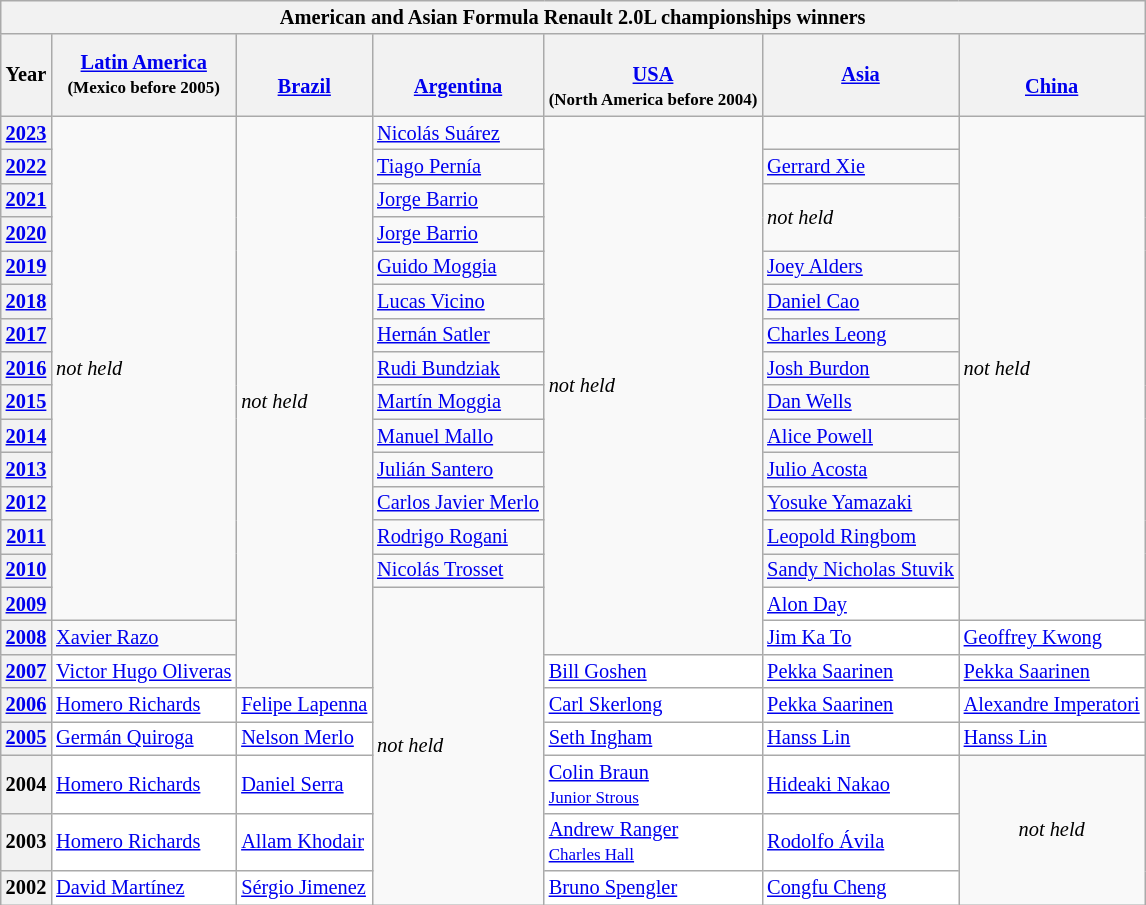<table class="wikitable" style="font-size:85%">
<tr>
<th colspan="7">American and Asian Formula Renault 2.0L championships winners</th>
</tr>
<tr>
<th>Year</th>
<th><a href='#'>Latin America</a><br> <small>(Mexico before 2005)</small></th>
<th><br><a href='#'>Brazil</a></th>
<th><br><a href='#'>Argentina</a></th>
<th><br><a href='#'>USA</a><br><small>(North America before 2004)</small></th>
<th><a href='#'>Asia</a></th>
<th><br><a href='#'>China</a></th>
</tr>
<tr>
<th><a href='#'>2023</a></th>
<td rowspan="15"><em>not held</em></td>
<td rowspan="17"><em>not held</em></td>
<td><a href='#'>Nicolás Suárez</a></td>
<td rowspan="16"><em>not held</em></td>
<td></td>
<td rowspan="15"><em>not held</em></td>
</tr>
<tr>
<th><a href='#'>2022</a></th>
<td><a href='#'>Tiago Pernía</a></td>
<td> <a href='#'>Gerrard Xie</a></td>
</tr>
<tr>
<th><a href='#'>2021</a></th>
<td><a href='#'>Jorge Barrio</a></td>
<td rowspan="2"><em>not held</em></td>
</tr>
<tr>
<th><a href='#'>2020</a></th>
<td><a href='#'>Jorge Barrio</a></td>
</tr>
<tr>
<th><a href='#'>2019</a></th>
<td><a href='#'>Guido Moggia</a></td>
<td> <a href='#'>Joey Alders</a></td>
</tr>
<tr>
<th><a href='#'>2018</a></th>
<td><a href='#'>Lucas Vicino</a></td>
<td> <a href='#'>Daniel Cao</a></td>
</tr>
<tr>
<th><a href='#'>2017</a></th>
<td><a href='#'>Hernán Satler</a></td>
<td> <a href='#'>Charles Leong</a></td>
</tr>
<tr>
<th><a href='#'>2016</a></th>
<td><a href='#'>Rudi Bundziak</a></td>
<td> <a href='#'>Josh Burdon</a></td>
</tr>
<tr>
<th><a href='#'>2015</a></th>
<td><a href='#'>Martín Moggia</a></td>
<td> <a href='#'>Dan Wells</a></td>
</tr>
<tr>
<th><a href='#'>2014</a></th>
<td><a href='#'>Manuel Mallo</a></td>
<td> <a href='#'>Alice Powell</a></td>
</tr>
<tr>
<th><a href='#'>2013</a></th>
<td><a href='#'>Julián Santero</a></td>
<td> <a href='#'>Julio Acosta</a></td>
</tr>
<tr>
<th><a href='#'>2012</a></th>
<td><a href='#'>Carlos Javier Merlo</a></td>
<td> <a href='#'>Yosuke Yamazaki</a></td>
</tr>
<tr>
<th><a href='#'>2011</a></th>
<td><a href='#'>Rodrigo Rogani</a></td>
<td> <a href='#'>Leopold Ringbom</a></td>
</tr>
<tr>
<th><a href='#'>2010</a></th>
<td><a href='#'>Nicolás Trosset</a></td>
<td> <a href='#'>Sandy Nicholas Stuvik</a></td>
</tr>
<tr>
<th><a href='#'>2009</a></th>
<td rowspan="8"><em>not held</em></td>
<td style="background:#ffffff;"> <a href='#'>Alon Day</a></td>
</tr>
<tr>
<th><a href='#'>2008</a></th>
<td> <a href='#'>Xavier Razo</a></td>
<td style="background:#ffffff;"> <a href='#'>Jim Ka To</a></td>
<td style="background:#ffffff;"> <a href='#'>Geoffrey Kwong</a></td>
</tr>
<tr>
<th><a href='#'>2007</a></th>
<td style="background:#ffffff;"> <a href='#'>Victor Hugo Oliveras</a></td>
<td style="background:#ffffff;"> <a href='#'>Bill Goshen</a></td>
<td style="background:#ffffff;"> <a href='#'>Pekka Saarinen</a></td>
<td style="background:#ffffff;"> <a href='#'>Pekka Saarinen</a></td>
</tr>
<tr>
<th><a href='#'>2006</a></th>
<td style="background:#ffffff;"> <a href='#'>Homero Richards</a></td>
<td style="background:#ffffff;"> <a href='#'>Felipe Lapenna</a></td>
<td style="background:#ffffff;"> <a href='#'>Carl Skerlong</a></td>
<td style="background:#ffffff;"> <a href='#'>Pekka Saarinen</a></td>
<td style="background:#ffffff;"> <a href='#'>Alexandre Imperatori</a></td>
</tr>
<tr>
<th><a href='#'>2005</a></th>
<td style="background:#ffffff;"> <a href='#'>Germán Quiroga</a></td>
<td style="background:#ffffff;"> <a href='#'>Nelson Merlo</a></td>
<td style="background:#ffffff;"> <a href='#'>Seth Ingham</a></td>
<td style="background:#ffffff;"> <a href='#'>Hanss Lin</a></td>
<td style="background:#ffffff;"> <a href='#'>Hanss Lin</a></td>
</tr>
<tr>
<th>2004</th>
<td style="background:#ffffff;"> <a href='#'>Homero Richards</a></td>
<td style="background:#ffffff;"> <a href='#'>Daniel Serra</a></td>
<td style="background:#ffffff;"> <a href='#'>Colin Braun</a><br><small> <a href='#'>Junior Strous</a></small></td>
<td style="background:#ffffff;"> <a href='#'>Hideaki Nakao</a></td>
<td rowspan=3 valign=middle align=center><em>not held</em></td>
</tr>
<tr>
<th>2003</th>
<td style="background:#ffffff;"> <a href='#'>Homero Richards</a></td>
<td style="background:#ffffff;"> <a href='#'>Allam Khodair</a></td>
<td style="background:#ffffff;"> <a href='#'>Andrew Ranger</a><br><small> <a href='#'>Charles Hall</a></small></td>
<td style="background:#ffffff;"> <a href='#'>Rodolfo Ávila</a></td>
</tr>
<tr>
<th>2002</th>
<td style="background:#ffffff;"> <a href='#'>David Martínez</a></td>
<td style="background:#ffffff;"> <a href='#'>Sérgio Jimenez</a></td>
<td style="background:#ffffff;"> <a href='#'>Bruno Spengler</a></td>
<td style="background:#ffffff;"> <a href='#'>Congfu Cheng</a></td>
</tr>
</table>
